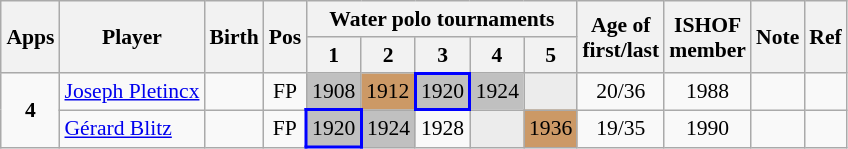<table class="wikitable sortable" style="text-align: center; font-size: 90%; margin-left: 1em;">
<tr>
<th rowspan="2">Apps</th>
<th rowspan="2">Player</th>
<th rowspan="2">Birth</th>
<th rowspan="2">Pos</th>
<th colspan="5">Water polo tournaments</th>
<th rowspan="2">Age of<br>first/last</th>
<th rowspan="2">ISHOF<br>member</th>
<th rowspan="2">Note</th>
<th rowspan="2" class="unsortable">Ref</th>
</tr>
<tr>
<th>1</th>
<th style="width: 2em;" class="unsortable">2</th>
<th style="width: 2em;" class="unsortable">3</th>
<th style="width: 2em;" class="unsortable">4</th>
<th style="width: 2em;" class="unsortable">5</th>
</tr>
<tr>
<td rowspan="2"><strong>4</strong></td>
<td style="text-align: left;" data-sort-value="Pletincx, Joseph"><a href='#'>Joseph Pletincx</a></td>
<td></td>
<td>FP</td>
<td style="background-color: silver;">1908</td>
<td style="background-color: #cc9966;">1912</td>
<td style="border: 2px solid blue; background-color: silver;">1920</td>
<td style="background-color: silver;">1924</td>
<td style="background-color: #ececec;"></td>
<td>20/36</td>
<td>1988</td>
<td style="text-align: left;"></td>
<td></td>
</tr>
<tr>
<td style="text-align: left;" data-sort-value="Blitz, Gérard"><a href='#'>Gérard Blitz</a></td>
<td></td>
<td>FP</td>
<td style="border: 2px solid blue; background-color: silver;">1920</td>
<td style="background-color: silver;">1924</td>
<td>1928</td>
<td style="background-color: #ececec;"></td>
<td style="background-color: #cc9966;">1936</td>
<td>19/35</td>
<td>1990</td>
<td style="text-align: left;"></td>
<td></td>
</tr>
</table>
